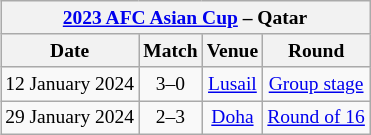<table class="wikitable" style="margin:1em auto 1em auto; text-align:center; font-size:small;">
<tr>
<th colspan="4"><a href='#'>2023 AFC Asian Cup</a> – Qatar</th>
</tr>
<tr>
<th>Date</th>
<th>Match</th>
<th>Venue</th>
<th>Round</th>
</tr>
<tr>
<td>12 January 2024</td>
<td> 3–0 </td>
<td><a href='#'>Lusail</a></td>
<td><a href='#'>Group stage</a></td>
</tr>
<tr>
<td>29 January 2024</td>
<td> 2–3 </td>
<td><a href='#'>Doha</a></td>
<td><a href='#'>Round of 16</a></td>
</tr>
</table>
